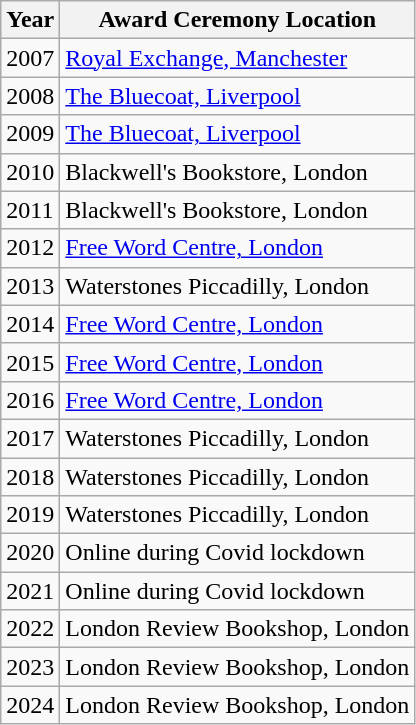<table class="wikitable">
<tr>
<th>Year</th>
<th>Award Ceremony Location</th>
</tr>
<tr>
<td>2007</td>
<td><a href='#'>Royal Exchange, Manchester</a></td>
</tr>
<tr>
<td>2008</td>
<td><a href='#'>The Bluecoat, Liverpool</a></td>
</tr>
<tr>
<td>2009</td>
<td><a href='#'>The Bluecoat, Liverpool</a></td>
</tr>
<tr>
<td>2010</td>
<td>Blackwell's Bookstore, London</td>
</tr>
<tr>
<td>2011</td>
<td>Blackwell's Bookstore, London</td>
</tr>
<tr>
<td>2012</td>
<td><a href='#'>Free Word Centre, London</a></td>
</tr>
<tr>
<td>2013</td>
<td>Waterstones Piccadilly, London</td>
</tr>
<tr>
<td>2014</td>
<td><a href='#'>Free Word Centre, London</a></td>
</tr>
<tr>
<td>2015</td>
<td><a href='#'>Free Word Centre, London</a></td>
</tr>
<tr>
<td>2016</td>
<td><a href='#'>Free Word Centre, London</a></td>
</tr>
<tr>
<td>2017</td>
<td>Waterstones Piccadilly, London</td>
</tr>
<tr>
<td>2018</td>
<td>Waterstones Piccadilly, London</td>
</tr>
<tr>
<td>2019</td>
<td>Waterstones Piccadilly, London</td>
</tr>
<tr>
<td>2020</td>
<td>Online during Covid lockdown</td>
</tr>
<tr>
<td>2021</td>
<td>Online during Covid lockdown</td>
</tr>
<tr>
<td>2022</td>
<td>London Review Bookshop, London</td>
</tr>
<tr>
<td>2023</td>
<td>London Review Bookshop, London</td>
</tr>
<tr>
<td>2024</td>
<td>London Review Bookshop, London</td>
</tr>
</table>
